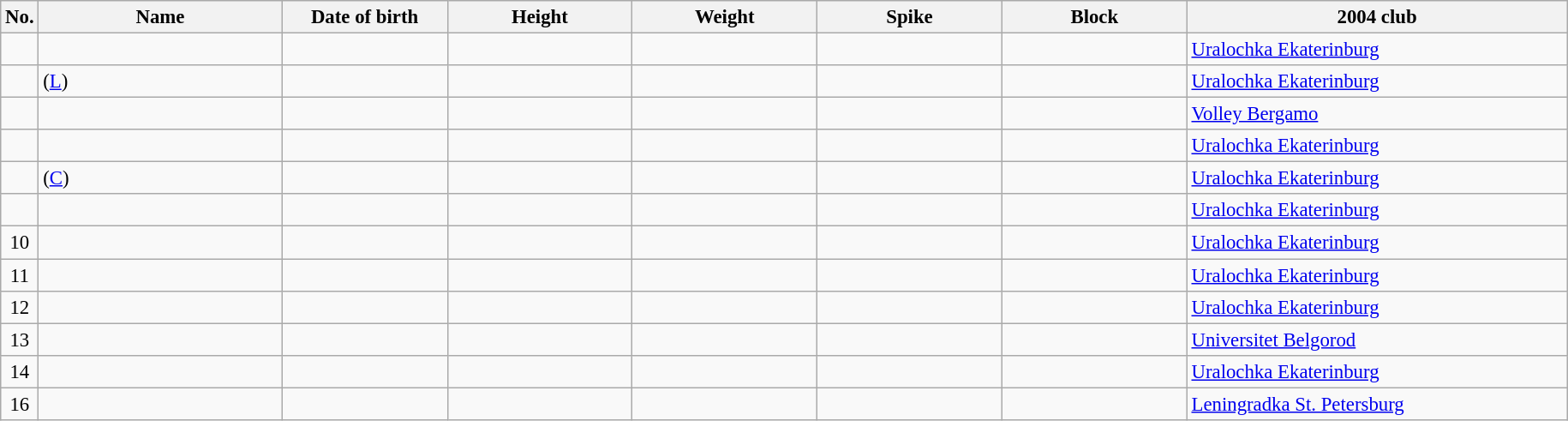<table class="wikitable sortable" style="font-size:95%; text-align:center;">
<tr>
<th>No.</th>
<th style="width:12em">Name</th>
<th style="width:8em">Date of birth</th>
<th style="width:9em">Height</th>
<th style="width:9em">Weight</th>
<th style="width:9em">Spike</th>
<th style="width:9em">Block</th>
<th style="width:19em">2004 club</th>
</tr>
<tr>
<td></td>
<td style="text-align:left;"></td>
<td style="text-align:right;"></td>
<td></td>
<td></td>
<td></td>
<td></td>
<td style="text-align:left;"> <a href='#'>Uralochka Ekaterinburg</a></td>
</tr>
<tr>
<td></td>
<td style="text-align:left;"> (<a href='#'>L</a>)</td>
<td style="text-align:right;"></td>
<td></td>
<td></td>
<td></td>
<td></td>
<td style="text-align:left;"> <a href='#'>Uralochka Ekaterinburg</a></td>
</tr>
<tr>
<td></td>
<td style="text-align:left;"></td>
<td style="text-align:right;"></td>
<td></td>
<td></td>
<td></td>
<td></td>
<td style="text-align:left;"> <a href='#'>Volley Bergamo</a></td>
</tr>
<tr>
<td></td>
<td style="text-align:left;"></td>
<td style="text-align:right;"></td>
<td></td>
<td></td>
<td></td>
<td></td>
<td style="text-align:left;"> <a href='#'>Uralochka Ekaterinburg</a></td>
</tr>
<tr>
<td></td>
<td style="text-align:left;"> (<a href='#'>C</a>)</td>
<td style="text-align:right;"></td>
<td></td>
<td></td>
<td></td>
<td></td>
<td style="text-align:left;"> <a href='#'>Uralochka Ekaterinburg</a></td>
</tr>
<tr>
<td></td>
<td style="text-align:left;"></td>
<td style="text-align:right;"></td>
<td></td>
<td></td>
<td></td>
<td></td>
<td style="text-align:left;"> <a href='#'>Uralochka Ekaterinburg</a></td>
</tr>
<tr>
<td>10</td>
<td style="text-align:left;"></td>
<td style="text-align:right;"></td>
<td></td>
<td></td>
<td></td>
<td></td>
<td style="text-align:left;"> <a href='#'>Uralochka Ekaterinburg</a></td>
</tr>
<tr>
<td>11</td>
<td style="text-align:left;"></td>
<td style="text-align:right;"></td>
<td></td>
<td></td>
<td></td>
<td></td>
<td style="text-align:left;"> <a href='#'>Uralochka Ekaterinburg</a></td>
</tr>
<tr>
<td>12</td>
<td style="text-align:left;"></td>
<td style="text-align:right;"></td>
<td></td>
<td></td>
<td></td>
<td></td>
<td style="text-align:left;"> <a href='#'>Uralochka Ekaterinburg</a></td>
</tr>
<tr>
<td>13</td>
<td style="text-align:left;"></td>
<td style="text-align:right;"></td>
<td></td>
<td></td>
<td></td>
<td></td>
<td style="text-align:left;"> <a href='#'>Universitet Belgorod</a></td>
</tr>
<tr>
<td>14</td>
<td style="text-align:left;"></td>
<td style="text-align:right;"></td>
<td></td>
<td></td>
<td></td>
<td></td>
<td style="text-align:left;"> <a href='#'>Uralochka Ekaterinburg</a></td>
</tr>
<tr>
<td>16</td>
<td style="text-align:left;"></td>
<td style="text-align:right;"></td>
<td></td>
<td></td>
<td></td>
<td></td>
<td style="text-align:left;"> <a href='#'>Leningradka St. Petersburg</a></td>
</tr>
</table>
